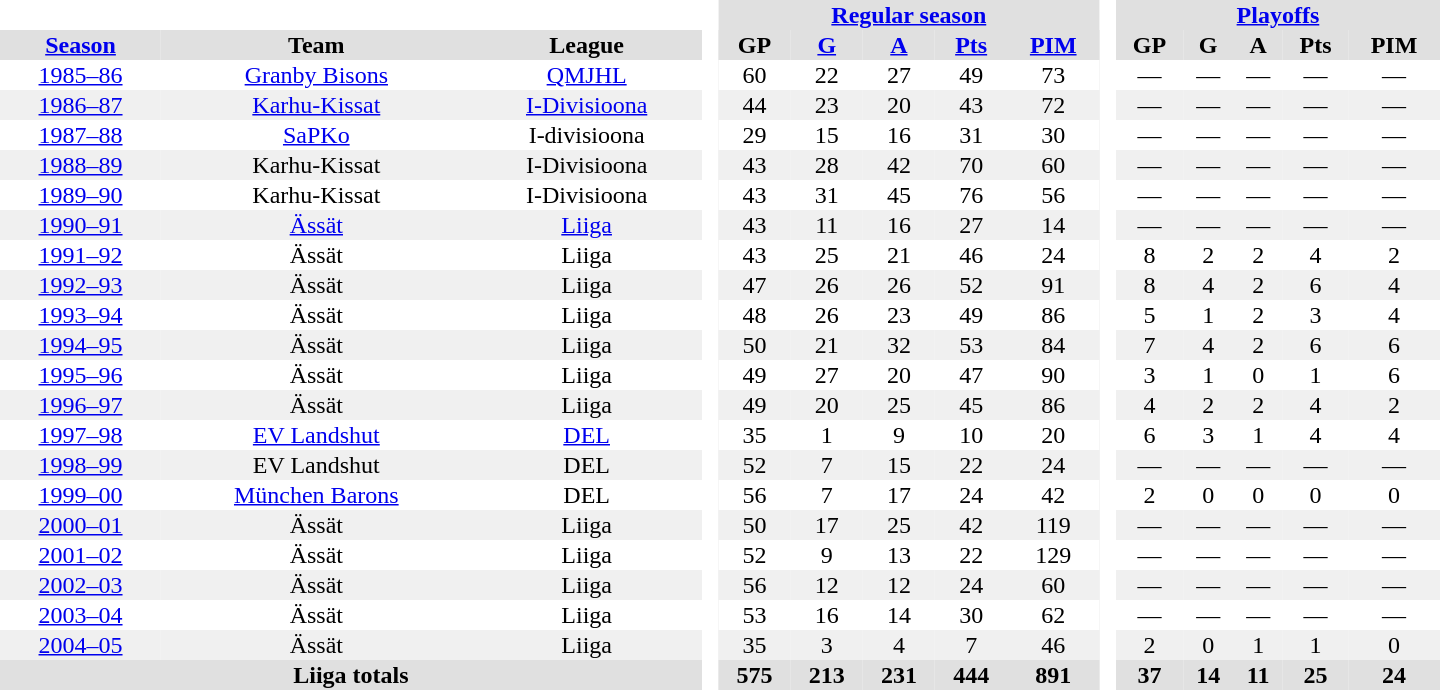<table border="0" cellpadding="1" cellspacing="0" style="text-align:center; width:60em;">
<tr bgcolor="#e0e0e0">
<th colspan="3" bgcolor="#ffffff"> </th>
<th rowspan="99" bgcolor="#ffffff"> </th>
<th colspan="5"><a href='#'>Regular season</a></th>
<th rowspan="99" bgcolor="#ffffff"> </th>
<th colspan="5"><a href='#'>Playoffs</a></th>
</tr>
<tr bgcolor="#e0e0e0">
<th><a href='#'>Season</a></th>
<th>Team</th>
<th>League</th>
<th>GP</th>
<th><a href='#'>G</a></th>
<th><a href='#'>A</a></th>
<th><a href='#'>Pts</a></th>
<th><a href='#'>PIM</a></th>
<th>GP</th>
<th>G</th>
<th>A</th>
<th>Pts</th>
<th>PIM</th>
</tr>
<tr>
<td><a href='#'>1985–86</a></td>
<td><a href='#'>Granby Bisons</a></td>
<td><a href='#'>QMJHL</a></td>
<td>60</td>
<td>22</td>
<td>27</td>
<td>49</td>
<td>73</td>
<td>—</td>
<td>—</td>
<td>—</td>
<td>—</td>
<td>—</td>
</tr>
<tr bgcolor="#f0f0f0">
<td><a href='#'>1986–87</a></td>
<td><a href='#'>Karhu-Kissat</a></td>
<td><a href='#'>I-Divisioona</a></td>
<td>44</td>
<td>23</td>
<td>20</td>
<td>43</td>
<td>72</td>
<td>—</td>
<td>—</td>
<td>—</td>
<td>—</td>
<td>—</td>
</tr>
<tr>
<td><a href='#'>1987–88</a></td>
<td><a href='#'>SaPKo</a></td>
<td>I-divisioona</td>
<td>29</td>
<td>15</td>
<td>16</td>
<td>31</td>
<td>30</td>
<td>—</td>
<td>—</td>
<td>—</td>
<td>—</td>
<td>—</td>
</tr>
<tr bgcolor="#f0f0f0">
<td><a href='#'>1988–89</a></td>
<td>Karhu-Kissat</td>
<td>I-Divisioona</td>
<td>43</td>
<td>28</td>
<td>42</td>
<td>70</td>
<td>60</td>
<td>—</td>
<td>—</td>
<td>—</td>
<td>—</td>
<td>—</td>
</tr>
<tr>
<td><a href='#'>1989–90</a></td>
<td>Karhu-Kissat</td>
<td>I-Divisioona</td>
<td>43</td>
<td>31</td>
<td>45</td>
<td>76</td>
<td>56</td>
<td>—</td>
<td>—</td>
<td>—</td>
<td>—</td>
<td>—</td>
</tr>
<tr bgcolor="#f0f0f0">
<td><a href='#'>1990–91</a></td>
<td><a href='#'>Ässät</a></td>
<td><a href='#'>Liiga</a></td>
<td>43</td>
<td>11</td>
<td>16</td>
<td>27</td>
<td>14</td>
<td>—</td>
<td>—</td>
<td>—</td>
<td>—</td>
<td>—</td>
</tr>
<tr>
<td><a href='#'>1991–92</a></td>
<td>Ässät</td>
<td>Liiga</td>
<td>43</td>
<td>25</td>
<td>21</td>
<td>46</td>
<td>24</td>
<td>8</td>
<td>2</td>
<td>2</td>
<td>4</td>
<td>2</td>
</tr>
<tr bgcolor="#f0f0f0">
<td><a href='#'>1992–93</a></td>
<td>Ässät</td>
<td>Liiga</td>
<td>47</td>
<td>26</td>
<td>26</td>
<td>52</td>
<td>91</td>
<td>8</td>
<td>4</td>
<td>2</td>
<td>6</td>
<td>4</td>
</tr>
<tr>
<td><a href='#'>1993–94</a></td>
<td>Ässät</td>
<td>Liiga</td>
<td>48</td>
<td>26</td>
<td>23</td>
<td>49</td>
<td>86</td>
<td>5</td>
<td>1</td>
<td>2</td>
<td>3</td>
<td>4</td>
</tr>
<tr bgcolor="#f0f0f0">
<td><a href='#'>1994–95</a></td>
<td>Ässät</td>
<td>Liiga</td>
<td>50</td>
<td>21</td>
<td>32</td>
<td>53</td>
<td>84</td>
<td>7</td>
<td>4</td>
<td>2</td>
<td>6</td>
<td>6</td>
</tr>
<tr>
<td><a href='#'>1995–96</a></td>
<td>Ässät</td>
<td>Liiga</td>
<td>49</td>
<td>27</td>
<td>20</td>
<td>47</td>
<td>90</td>
<td>3</td>
<td>1</td>
<td>0</td>
<td>1</td>
<td>6</td>
</tr>
<tr bgcolor="#f0f0f0">
<td><a href='#'>1996–97</a></td>
<td>Ässät</td>
<td>Liiga</td>
<td>49</td>
<td>20</td>
<td>25</td>
<td>45</td>
<td>86</td>
<td>4</td>
<td>2</td>
<td>2</td>
<td>4</td>
<td>2</td>
</tr>
<tr>
<td><a href='#'>1997–98</a></td>
<td><a href='#'>EV Landshut</a></td>
<td><a href='#'>DEL</a></td>
<td>35</td>
<td>1</td>
<td>9</td>
<td>10</td>
<td>20</td>
<td>6</td>
<td>3</td>
<td>1</td>
<td>4</td>
<td>4</td>
</tr>
<tr bgcolor="#f0f0f0">
<td><a href='#'>1998–99</a></td>
<td>EV Landshut</td>
<td>DEL</td>
<td>52</td>
<td>7</td>
<td>15</td>
<td>22</td>
<td>24</td>
<td>—</td>
<td>—</td>
<td>—</td>
<td>—</td>
<td>—</td>
</tr>
<tr>
<td><a href='#'>1999–00</a></td>
<td><a href='#'>München Barons</a></td>
<td>DEL</td>
<td>56</td>
<td>7</td>
<td>17</td>
<td>24</td>
<td>42</td>
<td>2</td>
<td>0</td>
<td>0</td>
<td>0</td>
<td>0</td>
</tr>
<tr bgcolor="#f0f0f0">
<td><a href='#'>2000–01</a></td>
<td>Ässät</td>
<td>Liiga</td>
<td>50</td>
<td>17</td>
<td>25</td>
<td>42</td>
<td>119</td>
<td>—</td>
<td>—</td>
<td>—</td>
<td>—</td>
<td>—</td>
</tr>
<tr>
<td><a href='#'>2001–02</a></td>
<td>Ässät</td>
<td>Liiga</td>
<td>52</td>
<td>9</td>
<td>13</td>
<td>22</td>
<td>129</td>
<td>—</td>
<td>—</td>
<td>—</td>
<td>—</td>
<td>—</td>
</tr>
<tr bgcolor="#f0f0f0">
<td><a href='#'>2002–03</a></td>
<td>Ässät</td>
<td>Liiga</td>
<td>56</td>
<td>12</td>
<td>12</td>
<td>24</td>
<td>60</td>
<td>—</td>
<td>—</td>
<td>—</td>
<td>—</td>
<td>—</td>
</tr>
<tr>
<td><a href='#'>2003–04</a></td>
<td>Ässät</td>
<td>Liiga</td>
<td>53</td>
<td>16</td>
<td>14</td>
<td>30</td>
<td>62</td>
<td>—</td>
<td>—</td>
<td>—</td>
<td>—</td>
<td>—</td>
</tr>
<tr bgcolor="#f0f0f0">
<td><a href='#'>2004–05</a></td>
<td>Ässät</td>
<td>Liiga</td>
<td>35</td>
<td>3</td>
<td>4</td>
<td>7</td>
<td>46</td>
<td>2</td>
<td>0</td>
<td>1</td>
<td>1</td>
<td>0</td>
</tr>
<tr bgcolor="#e0e0e0">
<th colspan="3">Liiga totals</th>
<th>575</th>
<th>213</th>
<th>231</th>
<th>444</th>
<th>891</th>
<th>37</th>
<th>14</th>
<th>11</th>
<th>25</th>
<th>24</th>
</tr>
</table>
